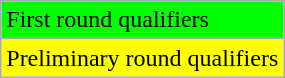<table class="wikitable">
<tr>
<td style="background: lime;">First round qualifiers</td>
</tr>
<tr>
<td style="background: yellow;">Preliminary round qualifiers</td>
</tr>
</table>
